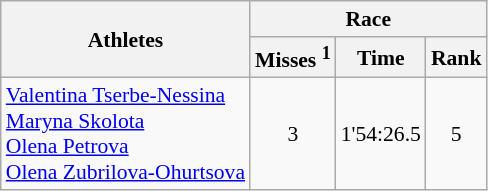<table class="wikitable" border="1" style="font-size:90%">
<tr>
<th rowspan=2>Athletes</th>
<th colspan=3>Race</th>
</tr>
<tr>
<th>Misses <sup>1</sup></th>
<th>Time</th>
<th>Rank</th>
</tr>
<tr>
<td><a href='#'>Valentina Tserbe-Nessina</a><br><a href='#'>Maryna Skolota</a><br><a href='#'>Olena Petrova</a><br><a href='#'>Olena Zubrilova-Ohurtsova</a></td>
<td align=center>3</td>
<td align=center>1'54:26.5</td>
<td align=center>5</td>
</tr>
</table>
